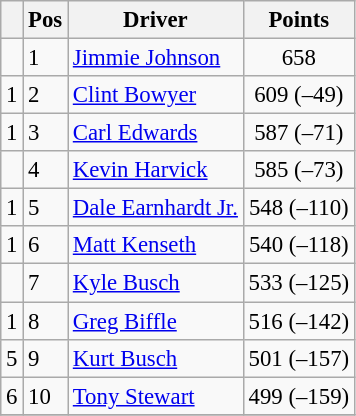<table class="wikitable " style="font-size: 95%;">
<tr>
<th></th>
<th>Pos</th>
<th>Driver</th>
<th>Points</th>
</tr>
<tr>
<td align="left"></td>
<td>1</td>
<td><a href='#'>Jimmie Johnson</a></td>
<td style="text-align:center;">658</td>
</tr>
<tr>
<td align="left"> 1</td>
<td>2</td>
<td><a href='#'>Clint Bowyer</a></td>
<td style="text-align:center;">609 (–49)</td>
</tr>
<tr>
<td align="left"> 1</td>
<td>3</td>
<td><a href='#'>Carl Edwards</a></td>
<td style="text-align:center;">587 (–71)</td>
</tr>
<tr>
<td align="left"></td>
<td>4</td>
<td><a href='#'>Kevin Harvick</a></td>
<td style="text-align:center;">585 (–73)</td>
</tr>
<tr>
<td align="left"> 1</td>
<td>5</td>
<td><a href='#'>Dale Earnhardt Jr.</a></td>
<td style="text-align:center;">548 (–110)</td>
</tr>
<tr>
<td align="left"> 1</td>
<td>6</td>
<td><a href='#'>Matt Kenseth</a></td>
<td style="text-align:center;">540 (–118)</td>
</tr>
<tr>
<td align="left"></td>
<td>7</td>
<td><a href='#'>Kyle Busch</a></td>
<td style="text-align:center;">533 (–125)</td>
</tr>
<tr>
<td align="left"> 1</td>
<td>8</td>
<td><a href='#'>Greg Biffle</a></td>
<td style="text-align:center;">516 (–142)</td>
</tr>
<tr>
<td align="left"> 5</td>
<td>9</td>
<td><a href='#'>Kurt Busch</a></td>
<td style="text-align:center;">501 (–157)</td>
</tr>
<tr>
<td align="left"> 6</td>
<td>10</td>
<td><a href='#'>Tony Stewart</a></td>
<td style="text-align:center;">499 (–159)</td>
</tr>
<tr>
</tr>
</table>
